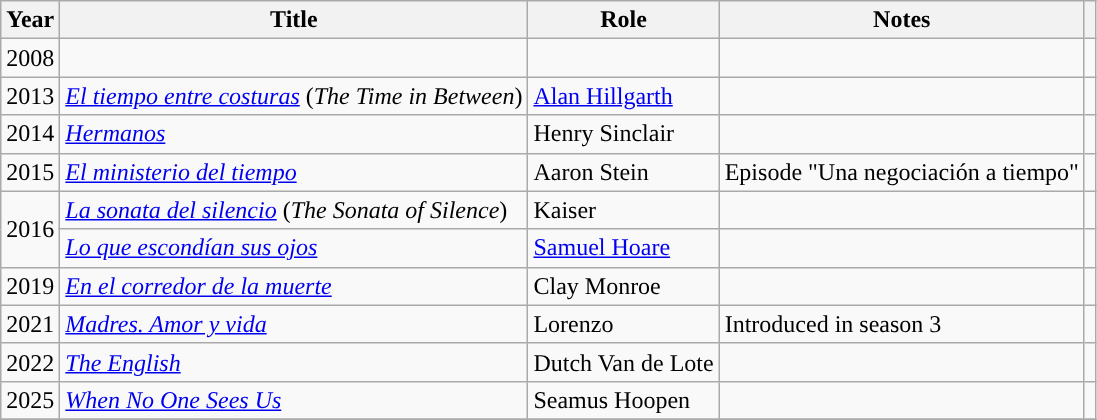<table class="wikitable sortable">
<tr>
<th>Year</th>
<th>Title</th>
<th>Role</th>
<th class="unsortable">Notes</th>
<th></th>
</tr>
<tr>
<td align = "center">2008</td>
<td><em></em></td>
<td></td>
<td></td>
<td align = "center"></td>
</tr>
<tr>
<td align = "center">2013</td>
<td><em><a href='#'>El tiempo entre costuras</a></em> (<em>The Time in Between</em>)</td>
<td><a href='#'>Alan Hillgarth</a></td>
<td></td>
<td align = "center"></td>
</tr>
<tr>
<td align = "center">2014</td>
<td><em><a href='#'>Hermanos</a></em></td>
<td>Henry Sinclair</td>
<td></td>
<td align = "center"></td>
</tr>
<tr>
<td align = "center">2015</td>
<td><em><a href='#'>El ministerio del tiempo</a></em></td>
<td>Aaron Stein</td>
<td>Episode "Una negociación a tiempo"</td>
<td align = "center"></td>
</tr>
<tr>
<td rowspan = "2" align = "center">2016</td>
<td><em><a href='#'>La sonata del silencio</a></em> (<em>The Sonata of Silence</em>)</td>
<td>Kaiser</td>
<td></td>
<td align = "center"></td>
</tr>
<tr>
<td><em><a href='#'>Lo que escondían sus ojos</a></em></td>
<td><a href='#'>Samuel Hoare</a></td>
<td></td>
<td align = "center"></td>
</tr>
<tr>
<td align = "center">2019</td>
<td><em><a href='#'>En el corredor de la muerte</a></em></td>
<td>Clay Monroe</td>
<td></td>
<td align = "center"></td>
</tr>
<tr>
<td align = "center">2021</td>
<td><em><a href='#'>Madres. Amor y vida</a></em></td>
<td>Lorenzo</td>
<td>Introduced in season 3</td>
<td align = "center"></td>
</tr>
<tr>
<td align = "center">2022</td>
<td><em><a href='#'>The English</a></em></td>
<td>Dutch Van de Lote</td>
<td></td>
<td align = "center"></td>
</tr>
<tr>
<td align = "center">2025</td>
<td><em><a href='#'>When No One Sees Us</a></em></td>
<td>Seamus Hoopen</td>
<td></td>
<td align="center"></td>
</tr>
<tr>
</tr>
</table>
